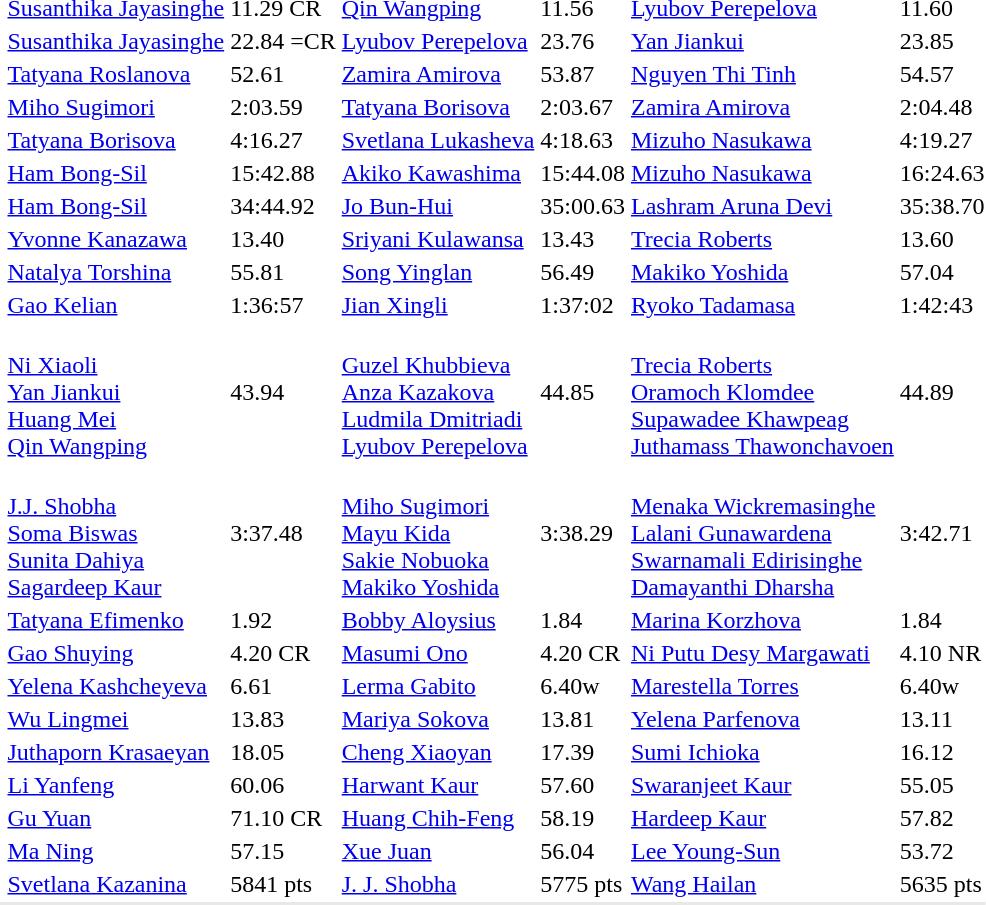<table>
<tr>
<td></td>
<td><a href='#'>Susanthika Jayasinghe</a> <br> </td>
<td>11.29 CR</td>
<td><a href='#'>Qin Wangping</a> <br> </td>
<td>11.56</td>
<td><a href='#'>Lyubov Perepelova</a> <br> </td>
<td>11.60</td>
</tr>
<tr>
<td></td>
<td><a href='#'>Susanthika Jayasinghe</a> <br> </td>
<td>22.84 =CR</td>
<td><a href='#'>Lyubov Perepelova</a> <br> </td>
<td>23.76</td>
<td><a href='#'>Yan Jiankui</a> <br> </td>
<td>23.85</td>
</tr>
<tr>
<td></td>
<td><a href='#'>Tatyana Roslanova</a>  <br> </td>
<td>52.61</td>
<td><a href='#'>Zamira Amirova</a> <br> </td>
<td>53.87</td>
<td><a href='#'>Nguyen Thi Tinh</a>  <br> </td>
<td>54.57</td>
</tr>
<tr>
<td></td>
<td><a href='#'>Miho Sugimori</a> <br> </td>
<td>2:03.59</td>
<td><a href='#'>Tatyana Borisova</a> <br> </td>
<td>2:03.67</td>
<td><a href='#'>Zamira Amirova</a> <br> </td>
<td>2:04.48</td>
</tr>
<tr>
<td></td>
<td><a href='#'>Tatyana Borisova</a> <br> </td>
<td>4:16.27</td>
<td><a href='#'>Svetlana Lukasheva</a> <br> </td>
<td>4:18.63</td>
<td><a href='#'>Mizuho Nasukawa</a> <br> </td>
<td>4:19.27</td>
</tr>
<tr>
<td></td>
<td><a href='#'>Ham Bong-Sil</a> <br> </td>
<td>15:42.88</td>
<td><a href='#'>Akiko Kawashima</a> <br> </td>
<td>15:44.08</td>
<td><a href='#'>Mizuho Nasukawa</a> <br> </td>
<td>16:24.63</td>
</tr>
<tr>
<td></td>
<td><a href='#'>Ham Bong-Sil</a> <br> </td>
<td>34:44.92</td>
<td><a href='#'>Jo Bun-Hui</a> <br> </td>
<td>35:00.63</td>
<td><a href='#'>Lashram Aruna Devi</a> <br> </td>
<td>35:38.70</td>
</tr>
<tr>
<td></td>
<td><a href='#'>Yvonne Kanazawa</a> <br> </td>
<td>13.40</td>
<td><a href='#'>Sriyani Kulawansa</a> <br> </td>
<td>13.43</td>
<td><a href='#'>Trecia Roberts</a> <br> </td>
<td>13.60</td>
</tr>
<tr>
<td></td>
<td><a href='#'>Natalya Torshina</a> <br> </td>
<td>55.81</td>
<td><a href='#'>Song Yinglan</a> <br> </td>
<td>56.49</td>
<td><a href='#'>Makiko Yoshida</a> <br> </td>
<td>57.04</td>
</tr>
<tr>
<td></td>
<td><a href='#'>Gao Kelian</a> <br> </td>
<td>1:36:57</td>
<td><a href='#'>Jian Xingli</a> <br> </td>
<td>1:37:02</td>
<td><a href='#'>Ryoko Tadamasa</a> <br> </td>
<td>1:42:43</td>
</tr>
<tr>
<td></td>
<td><br><a href='#'>Ni Xiaoli</a><br><a href='#'>Yan Jiankui</a><br><a href='#'>Huang Mei</a><br><a href='#'>Qin Wangping</a></td>
<td>43.94</td>
<td><br><a href='#'>Guzel Khubbieva</a><br><a href='#'>Anza Kazakova</a><br><a href='#'>Ludmila Dmitriadi</a><br><a href='#'>Lyubov Perepelova</a></td>
<td>44.85</td>
<td><br><a href='#'>Trecia Roberts</a><br><a href='#'>Oramoch Klomdee</a><br><a href='#'>Supawadee Khawpeag</a><br><a href='#'>Juthamass Thawonchavoen</a></td>
<td>44.89</td>
</tr>
<tr>
<td></td>
<td><br><a href='#'>J.J. Shobha</a><br><a href='#'>Soma Biswas</a><br><a href='#'>Sunita Dahiya</a><br><a href='#'>Sagardeep Kaur</a></td>
<td>3:37.48</td>
<td><br><a href='#'>Miho Sugimori</a><br><a href='#'>Mayu Kida</a><br><a href='#'>Sakie Nobuoka</a><br><a href='#'>Makiko Yoshida</a></td>
<td>3:38.29</td>
<td><br><a href='#'>Menaka Wickremasinghe</a><br><a href='#'>Lalani Gunawardena</a><br><a href='#'>Swarnamali Edirisinghe</a><br><a href='#'>Damayanthi Dharsha</a></td>
<td>3:42.71</td>
</tr>
<tr>
<td></td>
<td><a href='#'>Tatyana Efimenko</a> <br> </td>
<td>1.92</td>
<td><a href='#'>Bobby Aloysius</a>  <br> </td>
<td>1.84</td>
<td><a href='#'>Marina Korzhova</a> <br></td>
<td>1.84</td>
</tr>
<tr>
<td></td>
<td><a href='#'>Gao Shuying</a> <br> </td>
<td>4.20 CR</td>
<td><a href='#'>Masumi Ono</a> <br> </td>
<td>4.20 CR</td>
<td><a href='#'>Ni Putu Desy Margawati</a> <br> </td>
<td>4.10 NR</td>
</tr>
<tr>
<td></td>
<td><a href='#'>Yelena Kashcheyeva</a> <br> </td>
<td>6.61</td>
<td><a href='#'>Lerma Gabito</a> <br> </td>
<td>6.40w</td>
<td><a href='#'>Marestella Torres</a> <br> </td>
<td>6.40w</td>
</tr>
<tr>
<td></td>
<td><a href='#'>Wu Lingmei</a> <br> </td>
<td>13.83</td>
<td><a href='#'>Mariya Sokova</a> <br> </td>
<td>13.81</td>
<td><a href='#'>Yelena Parfenova</a>  <br> </td>
<td>13.11</td>
</tr>
<tr>
<td></td>
<td><a href='#'>Juthaporn Krasaeyan</a> <br> </td>
<td>18.05</td>
<td><a href='#'>Cheng Xiaoyan</a> <br> </td>
<td>17.39</td>
<td><a href='#'>Sumi Ichioka</a> <br> </td>
<td>16.12</td>
</tr>
<tr>
<td></td>
<td><a href='#'>Li Yanfeng</a> <br> </td>
<td>60.06</td>
<td><a href='#'>Harwant Kaur</a> <br> </td>
<td>57.60</td>
<td><a href='#'>Swaranjeet Kaur</a> <br> </td>
<td>55.05</td>
</tr>
<tr>
<td></td>
<td><a href='#'>Gu Yuan</a> <br> </td>
<td>71.10 CR</td>
<td><a href='#'>Huang Chih-Feng</a> <br> </td>
<td>58.19</td>
<td><a href='#'>Hardeep Kaur</a> <br> </td>
<td>57.82</td>
</tr>
<tr>
<td></td>
<td><a href='#'>Ma Ning</a> <br> </td>
<td>57.15</td>
<td><a href='#'>Xue Juan</a> <br> </td>
<td>56.04</td>
<td><a href='#'>Lee Young-Sun</a> <br> </td>
<td>53.72</td>
</tr>
<tr>
<td></td>
<td><a href='#'>Svetlana Kazanina</a> <br> </td>
<td>5841 pts</td>
<td><a href='#'>J. J. Shobha</a> <br> </td>
<td>5775 pts</td>
<td><a href='#'>Wang Hailan</a>  <br> </td>
<td>5635 pts</td>
</tr>
<tr bgcolor= e8e8e8>
<td colspan=7></td>
</tr>
</table>
